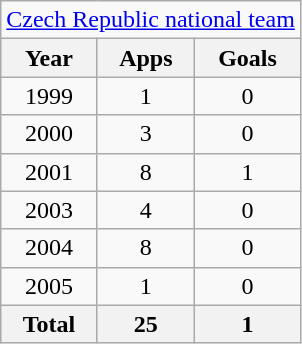<table class="wikitable" style="text-align:center">
<tr>
<td colspan="3"><a href='#'>Czech Republic national team</a></td>
</tr>
<tr>
<th>Year</th>
<th>Apps</th>
<th>Goals</th>
</tr>
<tr>
<td>1999</td>
<td>1</td>
<td>0</td>
</tr>
<tr>
<td>2000</td>
<td>3</td>
<td>0</td>
</tr>
<tr>
<td>2001</td>
<td>8</td>
<td>1</td>
</tr>
<tr>
<td>2003</td>
<td>4</td>
<td>0</td>
</tr>
<tr>
<td>2004</td>
<td>8</td>
<td>0</td>
</tr>
<tr>
<td>2005</td>
<td>1</td>
<td>0</td>
</tr>
<tr>
<th>Total</th>
<th>25</th>
<th>1</th>
</tr>
</table>
